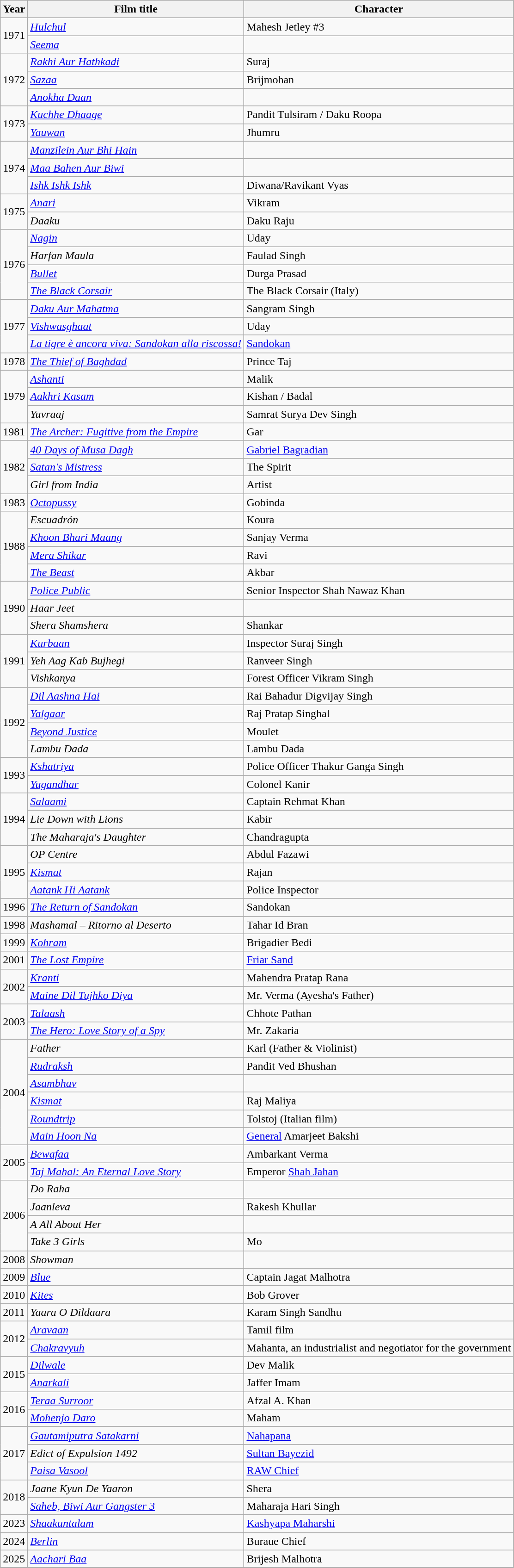<table class="wikitable">
<tr>
<th>Year</th>
<th>Film title</th>
<th>Character</th>
</tr>
<tr>
<td rowspan="2">1971</td>
<td><em><a href='#'>Hulchul</a></em></td>
<td>Mahesh Jetley #3</td>
</tr>
<tr>
<td><em><a href='#'>Seema</a></em></td>
<td></td>
</tr>
<tr>
<td rowspan="3">1972</td>
<td><em><a href='#'>Rakhi Aur Hathkadi</a></em></td>
<td>Suraj</td>
</tr>
<tr>
<td><em><a href='#'>Sazaa</a></em></td>
<td>Brijmohan</td>
</tr>
<tr>
<td><em><a href='#'>Anokha Daan</a></em></td>
<td></td>
</tr>
<tr>
<td rowspan="2">1973</td>
<td><em><a href='#'>Kuchhe Dhaage</a></em></td>
<td>Pandit Tulsiram / Daku Roopa</td>
</tr>
<tr>
<td><em><a href='#'>Yauwan</a></em></td>
<td>Jhumru</td>
</tr>
<tr>
<td rowspan="3">1974</td>
<td><em><a href='#'>Manzilein Aur Bhi Hain</a></em></td>
<td></td>
</tr>
<tr>
<td><em><a href='#'>Maa Bahen Aur Biwi</a></em></td>
<td></td>
</tr>
<tr>
<td><em><a href='#'>Ishk Ishk Ishk</a></em></td>
<td>Diwana/Ravikant Vyas</td>
</tr>
<tr>
<td rowspan="2">1975</td>
<td><em><a href='#'>Anari</a></em></td>
<td>Vikram</td>
</tr>
<tr>
<td><em>Daaku</em></td>
<td>Daku Raju</td>
</tr>
<tr>
<td rowspan="4">1976</td>
<td><em><a href='#'>Nagin</a></em></td>
<td>Uday</td>
</tr>
<tr>
<td><em>Harfan Maula</em></td>
<td>Faulad Singh</td>
</tr>
<tr>
<td><em><a href='#'>Bullet</a></em></td>
<td>Durga Prasad</td>
</tr>
<tr>
<td><em><a href='#'>The Black Corsair</a></em></td>
<td>The Black Corsair (Italy)</td>
</tr>
<tr>
<td rowspan="3">1977</td>
<td><em><a href='#'>Daku Aur Mahatma</a></em></td>
<td>Sangram Singh</td>
</tr>
<tr>
<td><em><a href='#'>Vishwasghaat</a></em></td>
<td>Uday</td>
</tr>
<tr>
<td><em><a href='#'>La tigre è ancora viva: Sandokan alla riscossa!</a></em></td>
<td><a href='#'>Sandokan</a></td>
</tr>
<tr>
<td>1978</td>
<td><em><a href='#'>The Thief of Baghdad</a></em></td>
<td>Prince Taj</td>
</tr>
<tr>
<td rowspan="3">1979</td>
<td><em><a href='#'>Ashanti</a></em></td>
<td>Malik</td>
</tr>
<tr>
<td><em><a href='#'>Aakhri Kasam</a></em></td>
<td>Kishan / Badal</td>
</tr>
<tr>
<td><em>Yuvraaj</em></td>
<td>Samrat Surya Dev Singh</td>
</tr>
<tr>
<td>1981</td>
<td><em><a href='#'>The Archer: Fugitive from the Empire</a></em></td>
<td>Gar</td>
</tr>
<tr>
<td rowspan="3">1982</td>
<td><em><a href='#'>40 Days of Musa Dagh</a></em></td>
<td><a href='#'>Gabriel Bagradian</a></td>
</tr>
<tr>
<td><em><a href='#'>Satan's Mistress</a></em></td>
<td>The Spirit</td>
</tr>
<tr>
<td><em>Girl from India</em></td>
<td>Artist</td>
</tr>
<tr>
<td>1983</td>
<td><em><a href='#'>Octopussy</a></em></td>
<td>Gobinda</td>
</tr>
<tr>
<td rowspan="4">1988</td>
<td><em>Escuadrón</em></td>
<td>Koura</td>
</tr>
<tr>
<td><em><a href='#'>Khoon Bhari Maang</a></em></td>
<td>Sanjay Verma</td>
</tr>
<tr>
<td><em><a href='#'>Mera Shikar</a></em></td>
<td>Ravi</td>
</tr>
<tr>
<td><em><a href='#'>The Beast</a></em></td>
<td>Akbar</td>
</tr>
<tr>
<td rowspan="3">1990</td>
<td><em><a href='#'>Police Public</a></em></td>
<td>Senior Inspector Shah Nawaz Khan</td>
</tr>
<tr>
<td><em> Haar Jeet</em></td>
<td></td>
</tr>
<tr>
<td><em>Shera Shamshera</em></td>
<td>Shankar</td>
</tr>
<tr>
<td rowspan="3">1991</td>
<td><em><a href='#'>Kurbaan</a></em></td>
<td>Inspector Suraj Singh</td>
</tr>
<tr>
<td><em>Yeh Aag Kab Bujhegi</em></td>
<td>Ranveer Singh</td>
</tr>
<tr>
<td><em>Vishkanya</em></td>
<td>Forest Officer Vikram Singh</td>
</tr>
<tr>
<td rowspan="4">1992</td>
<td><em><a href='#'>Dil Aashna Hai</a></em></td>
<td>Rai Bahadur Digvijay Singh</td>
</tr>
<tr>
<td><em><a href='#'>Yalgaar</a></em></td>
<td>Raj Pratap Singhal</td>
</tr>
<tr>
<td><em><a href='#'>Beyond Justice</a></em></td>
<td>Moulet</td>
</tr>
<tr>
<td><em>Lambu Dada</em></td>
<td>Lambu Dada</td>
</tr>
<tr>
<td rowspan="2">1993</td>
<td><em><a href='#'>Kshatriya</a></em></td>
<td>Police Officer Thakur Ganga Singh</td>
</tr>
<tr>
<td><em><a href='#'>Yugandhar</a></em></td>
<td>Colonel Kanir</td>
</tr>
<tr>
<td rowspan="3">1994</td>
<td><em><a href='#'>Salaami</a></em></td>
<td>Captain Rehmat Khan</td>
</tr>
<tr>
<td><em>Lie Down with Lions</em></td>
<td>Kabir</td>
</tr>
<tr>
<td><em>The Maharaja's Daughter</em></td>
<td>Chandragupta</td>
</tr>
<tr>
<td rowspan="3">1995</td>
<td><em>OP Centre</em></td>
<td>Abdul Fazawi</td>
</tr>
<tr>
<td><em><a href='#'>Kismat</a></em></td>
<td>Rajan</td>
</tr>
<tr>
<td><em><a href='#'>Aatank Hi Aatank</a></em></td>
<td>Police Inspector</td>
</tr>
<tr>
<td>1996</td>
<td><em><a href='#'>The Return of Sandokan</a></em></td>
<td>Sandokan</td>
</tr>
<tr>
<td rowspan="1">1998</td>
<td><em>Mashamal – Ritorno al Deserto</em></td>
<td>Tahar Id Bran</td>
</tr>
<tr>
<td>1999</td>
<td><em><a href='#'>Kohram</a></em></td>
<td>Brigadier Bedi</td>
</tr>
<tr>
<td>2001</td>
<td><em><a href='#'>The Lost Empire</a></em></td>
<td><a href='#'>Friar Sand</a></td>
</tr>
<tr>
<td rowspan="2">2002</td>
<td><em><a href='#'>Kranti</a></em></td>
<td>Mahendra Pratap Rana</td>
</tr>
<tr>
<td><em><a href='#'>Maine Dil Tujhko Diya</a></em></td>
<td>Mr. Verma (Ayesha's Father)</td>
</tr>
<tr>
<td rowspan="2">2003</td>
<td><em><a href='#'>Talaash</a></em></td>
<td>Chhote Pathan</td>
</tr>
<tr>
<td><em><a href='#'>The Hero: Love Story of a Spy</a></em></td>
<td>Mr. Zakaria</td>
</tr>
<tr>
<td rowspan="6">2004</td>
<td><em>Father</em></td>
<td>Karl (Father & Violinist)</td>
</tr>
<tr>
<td><em><a href='#'>Rudraksh</a></em></td>
<td>Pandit Ved Bhushan</td>
</tr>
<tr>
<td><em><a href='#'>Asambhav</a></em></td>
<td></td>
</tr>
<tr>
<td><em><a href='#'>Kismat</a></em></td>
<td>Raj Maliya</td>
</tr>
<tr>
<td><em><a href='#'>Roundtrip</a></em></td>
<td>Tolstoj (Italian film)</td>
</tr>
<tr>
<td><em><a href='#'>Main Hoon Na</a></em></td>
<td><a href='#'>General</a> Amarjeet Bakshi</td>
</tr>
<tr>
<td rowspan="2">2005</td>
<td><em><a href='#'>Bewafaa</a></em></td>
<td>Ambarkant Verma</td>
</tr>
<tr>
<td><em><a href='#'>Taj Mahal: An Eternal Love Story</a></em></td>
<td>Emperor <a href='#'>Shah Jahan</a></td>
</tr>
<tr>
<td rowspan="4">2006</td>
<td><em>Do Raha</em></td>
<td></td>
</tr>
<tr>
<td><em>Jaanleva</em></td>
<td>Rakesh Khullar</td>
</tr>
<tr>
<td><em>A All About Her</em></td>
<td></td>
</tr>
<tr>
<td><em>Take 3 Girls</em></td>
<td>Mo</td>
</tr>
<tr>
<td>2008</td>
<td><em>Showman</em></td>
<td></td>
</tr>
<tr>
<td>2009</td>
<td><em><a href='#'>Blue</a></em></td>
<td>Captain Jagat Malhotra</td>
</tr>
<tr>
<td>2010</td>
<td><em><a href='#'>Kites</a></em></td>
<td>Bob Grover</td>
</tr>
<tr>
<td rowspan="1">2011</td>
<td><em>Yaara O Dildaara</em></td>
<td>Karam Singh Sandhu</td>
</tr>
<tr>
<td rowspan="2">2012</td>
<td><em><a href='#'>Aravaan</a></em></td>
<td>Tamil film</td>
</tr>
<tr>
<td><em><a href='#'>Chakravyuh</a></em></td>
<td>Mahanta, an industrialist and negotiator for the government</td>
</tr>
<tr>
<td rowspan="2">2015</td>
<td><em><a href='#'>Dilwale</a></em></td>
<td>Dev Malik</td>
</tr>
<tr>
<td><em><a href='#'>Anarkali</a></em></td>
<td>Jaffer Imam</td>
</tr>
<tr>
<td rowspan="2">2016</td>
<td><em><a href='#'>Teraa Surroor</a></em></td>
<td>Afzal A. Khan</td>
</tr>
<tr>
<td><em><a href='#'>Mohenjo Daro</a></em></td>
<td>Maham</td>
</tr>
<tr>
<td rowspan="3">2017</td>
<td><em><a href='#'>Gautamiputra Satakarni</a></em></td>
<td><a href='#'>Nahapana</a></td>
</tr>
<tr>
<td><em>Edict of Expulsion 1492</em></td>
<td><a href='#'>Sultan Bayezid</a></td>
</tr>
<tr>
<td><em><a href='#'>Paisa Vasool</a></em></td>
<td><a href='#'>RAW Chief</a></td>
</tr>
<tr>
<td rowspan="2">2018</td>
<td><em>Jaane Kyun De Yaaron</em></td>
<td>Shera</td>
</tr>
<tr>
<td><em><a href='#'>Saheb, Biwi Aur Gangster 3</a></em></td>
<td>Maharaja Hari Singh</td>
</tr>
<tr>
<td>2023</td>
<td><em><a href='#'>Shaakuntalam</a></em></td>
<td><a href='#'>Kashyapa Maharshi</a></td>
</tr>
<tr>
<td>2024</td>
<td><em><a href='#'> Berlin</a></em></td>
<td>Buraue Chief</td>
</tr>
<tr>
<td>2025</td>
<td><a href='#'><em>Aachari Baa</em></a></td>
<td>Brijesh Malhotra</td>
</tr>
<tr>
</tr>
</table>
